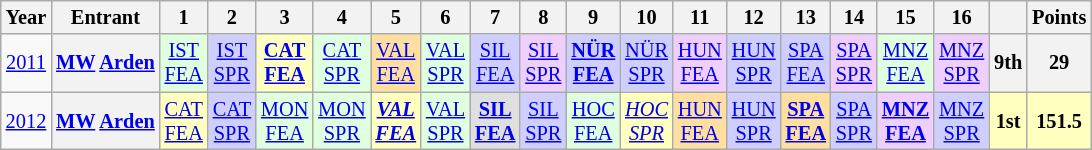<table class="wikitable" style="text-align:center; font-size:85%">
<tr>
<th>Year</th>
<th>Entrant</th>
<th>1</th>
<th>2</th>
<th>3</th>
<th>4</th>
<th>5</th>
<th>6</th>
<th>7</th>
<th>8</th>
<th>9</th>
<th>10</th>
<th>11</th>
<th>12</th>
<th>13</th>
<th>14</th>
<th>15</th>
<th>16</th>
<th></th>
<th>Points</th>
</tr>
<tr>
<td><a href='#'>2011</a></td>
<th nowrap><a href='#'>MW</a> <a href='#'>Arden</a></th>
<td style="background:#DFFFDF;"><a href='#'>IST<br>FEA</a><br></td>
<td style="background:#cfcfff;"><a href='#'>IST<br>SPR</a><br></td>
<td style="background:#ffffbf;"><strong><a href='#'>CAT<br>FEA</a></strong><br></td>
<td style="background:#dfffdf;"><a href='#'>CAT<br>SPR</a><br></td>
<td style="background:#ffdf9f;"><a href='#'>VAL<br>FEA</a><br></td>
<td style="background:#DFFFDF;"><a href='#'>VAL<br>SPR</a><br></td>
<td style="background:#cfcfff;"><a href='#'>SIL<br>FEA</a><br></td>
<td style="background:#efcfff;"><a href='#'>SIL<br>SPR</a><br></td>
<td style="background:#cfcfff;"><strong><a href='#'>NÜR<br>FEA</a></strong><br></td>
<td style="background:#cfcfff;"><a href='#'>NÜR<br>SPR</a><br></td>
<td style="background:#efcfff;"><a href='#'>HUN<br>FEA</a><br></td>
<td style="background:#cfcfff;"><a href='#'>HUN<br>SPR</a><br></td>
<td style="background:#cfcfff;"><a href='#'>SPA<br>FEA</a><br></td>
<td style="background:#efcfff;"><a href='#'>SPA<br>SPR</a><br></td>
<td style="background:#dfffdf;"><a href='#'>MNZ<br>FEA</a><br></td>
<td style="background:#efcfff;"><a href='#'>MNZ<br>SPR</a><br></td>
<th>9th</th>
<th>29</th>
</tr>
<tr>
<td><a href='#'>2012</a></td>
<th nowrap><a href='#'>MW</a> <a href='#'>Arden</a></th>
<td style="background:#ffffbf;"><a href='#'>CAT<br>FEA</a><br></td>
<td style="background:#cfcfff;"><a href='#'>CAT<br>SPR</a><br></td>
<td style="background:#DFFFDF;"><a href='#'>MON<br>FEA</a><br></td>
<td style="background:#DFFFDF;"><a href='#'>MON<br>SPR</a><br></td>
<td style="background:#FFFFBF;"><strong><em><a href='#'>VAL<br>FEA</a></em></strong><br></td>
<td style="background:#DFFFDF;"><a href='#'>VAL<br>SPR</a><br></td>
<td style="background:#DFDFDF;"><strong><a href='#'>SIL<br>FEA</a></strong><br></td>
<td style="background:#cfcfff;"><a href='#'>SIL<br>SPR</a><br></td>
<td style="background:#DFFFDF;"><a href='#'>HOC<br>FEA</a><br></td>
<td style="background:#ffffbf;"><em><a href='#'>HOC<br>SPR</a></em><br></td>
<td style="background:#ffdf9f;"><a href='#'>HUN<br>FEA</a><br></td>
<td style="background:#cfcfff;"><a href='#'>HUN<br>SPR</a><br></td>
<td style="background:#ffdf9f;"><strong><a href='#'>SPA<br>FEA</a></strong><br></td>
<td style="background:#cfcfff;"><a href='#'>SPA<br>SPR</a><br></td>
<td style="background:#efcfff;"><strong><a href='#'>MNZ<br>FEA</a></strong><br></td>
<td style="background:#cfcfff;"><a href='#'>MNZ<br>SPR</a><br></td>
<th style="background:#FFFFBF;">1st</th>
<th style="background:#FFFFBF;">151.5</th>
</tr>
</table>
